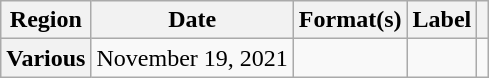<table class="wikitable plainrowheaders">
<tr>
<th scope="col">Region</th>
<th scope="col">Date</th>
<th scope="col">Format(s)</th>
<th scope="col">Label</th>
<th scope="col"></th>
</tr>
<tr>
<th scope="row">Various</th>
<td>November 19, 2021</td>
<td></td>
<td></td>
<td></td>
</tr>
</table>
